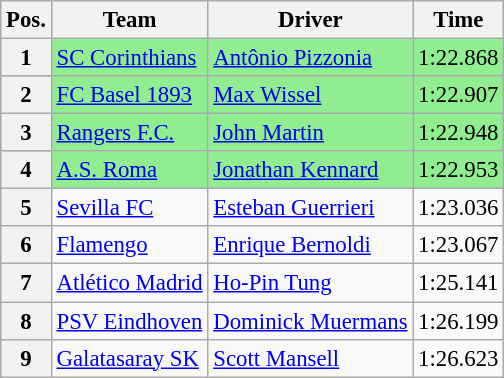<table class=wikitable style="font-size:95%">
<tr>
<th>Pos.</th>
<th>Team</th>
<th>Driver</th>
<th>Time</th>
</tr>
<tr style="background:lightgreen;">
<th>1</th>
<td> <a href='#'>SC Corinthians</a></td>
<td> <a href='#'>Antônio Pizzonia</a></td>
<td>1:22.868</td>
</tr>
<tr style="background:lightgreen;">
<th>2</th>
<td> <a href='#'>FC Basel 1893</a></td>
<td> <a href='#'>Max Wissel</a></td>
<td>1:22.907</td>
</tr>
<tr style="background:lightgreen;">
<th>3</th>
<td> <a href='#'>Rangers F.C.</a></td>
<td> <a href='#'>John Martin</a></td>
<td>1:22.948</td>
</tr>
<tr style="background:lightgreen;">
<th>4</th>
<td> <a href='#'>A.S. Roma</a></td>
<td> <a href='#'>Jonathan Kennard</a></td>
<td>1:22.953</td>
</tr>
<tr>
<th>5</th>
<td> <a href='#'>Sevilla FC</a></td>
<td> <a href='#'>Esteban Guerrieri</a></td>
<td>1:23.036</td>
</tr>
<tr>
<th>6</th>
<td> <a href='#'>Flamengo</a></td>
<td> <a href='#'>Enrique Bernoldi</a></td>
<td>1:23.067</td>
</tr>
<tr>
<th>7</th>
<td> <a href='#'>Atlético Madrid</a></td>
<td> <a href='#'>Ho-Pin Tung</a></td>
<td>1:25.141</td>
</tr>
<tr>
<th>8</th>
<td> <a href='#'>PSV Eindhoven</a></td>
<td> <a href='#'>Dominick Muermans</a></td>
<td>1:26.199</td>
</tr>
<tr>
<th>9</th>
<td> <a href='#'>Galatasaray SK</a></td>
<td> <a href='#'>Scott Mansell</a></td>
<td>1:26.623</td>
</tr>
</table>
